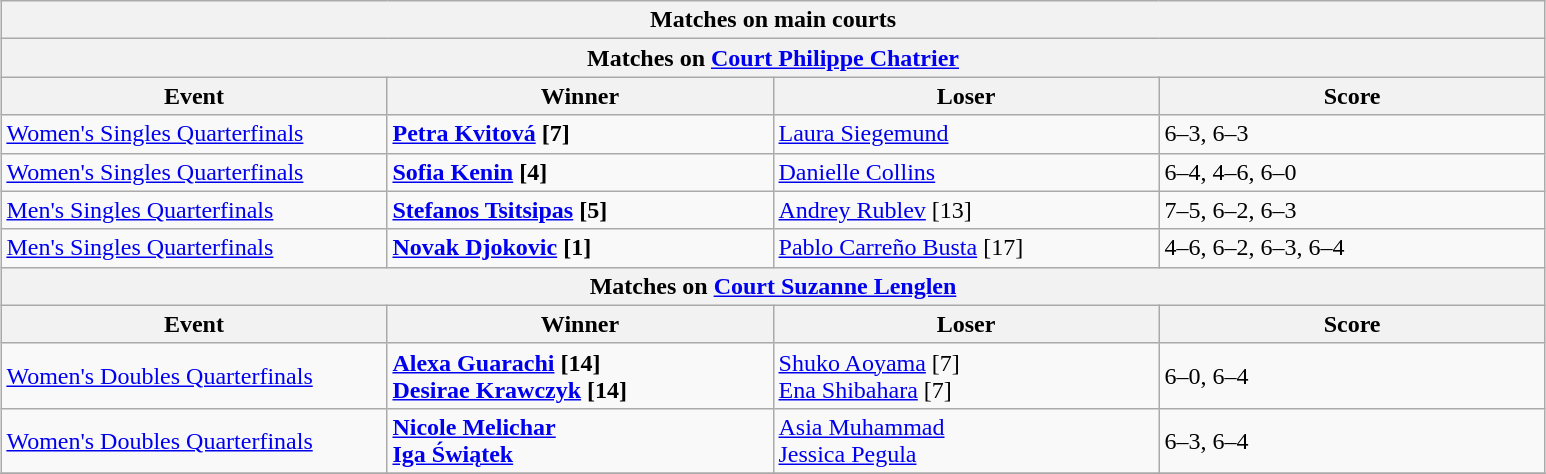<table class="wikitable" style="margin:auto;">
<tr>
<th colspan="4" style="white-space:nowrap;">Matches on main courts</th>
</tr>
<tr>
<th colspan="4"><strong>Matches on <a href='#'>Court Philippe Chatrier</a></strong></th>
</tr>
<tr>
<th width=250>Event</th>
<th width=250>Winner</th>
<th width=250>Loser</th>
<th width=250>Score</th>
</tr>
<tr>
<td><a href='#'>Women's Singles Quarterfinals</a></td>
<td><strong> <a href='#'>Petra Kvitová</a> [7]</strong></td>
<td> <a href='#'>Laura Siegemund</a></td>
<td>6–3, 6–3</td>
</tr>
<tr>
<td><a href='#'>Women's Singles Quarterfinals</a></td>
<td><strong> <a href='#'>Sofia Kenin</a> [4]</strong></td>
<td> <a href='#'>Danielle Collins</a></td>
<td>6–4, 4–6, 6–0</td>
</tr>
<tr>
<td><a href='#'>Men's Singles Quarterfinals</a></td>
<td><strong> <a href='#'>Stefanos Tsitsipas</a> [5]</strong></td>
<td> <a href='#'>Andrey Rublev</a> [13]</td>
<td>7–5, 6–2, 6–3</td>
</tr>
<tr>
<td><a href='#'>Men's Singles Quarterfinals</a></td>
<td><strong> <a href='#'>Novak Djokovic</a> [1]</strong></td>
<td> <a href='#'>Pablo Carreño Busta</a> [17]</td>
<td>4–6, 6–2, 6–3, 6–4</td>
</tr>
<tr>
<th colspan="4"><strong>Matches on <a href='#'>Court Suzanne Lenglen</a></strong></th>
</tr>
<tr>
<th width=250>Event</th>
<th width=250>Winner</th>
<th width=250>Loser</th>
<th width=250>Score</th>
</tr>
<tr>
<td><a href='#'>Women's Doubles Quarterfinals</a></td>
<td><strong> <a href='#'>Alexa Guarachi</a> [14] <br>  <a href='#'>Desirae Krawczyk</a> [14]</strong></td>
<td> <a href='#'>Shuko Aoyama</a> [7] <br> <a href='#'>Ena Shibahara</a> [7]</td>
<td>6–0, 6–4</td>
</tr>
<tr>
<td><a href='#'>Women's Doubles Quarterfinals</a></td>
<td><strong> <a href='#'>Nicole Melichar</a><br>  <a href='#'>Iga Świątek</a></strong></td>
<td> <a href='#'>Asia Muhammad</a><br>  <a href='#'>Jessica Pegula</a></td>
<td>6–3, 6–4</td>
</tr>
<tr>
</tr>
</table>
